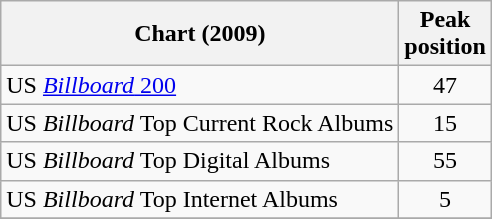<table class="wikitable">
<tr>
<th>Chart (2009)</th>
<th>Peak<br>position</th>
</tr>
<tr>
<td>US <a href='#'><em>Billboard</em> 200</a></td>
<td align="center">47</td>
</tr>
<tr>
<td>US <em>Billboard</em> Top Current Rock Albums</td>
<td align="center">15</td>
</tr>
<tr>
<td>US <em>Billboard</em> Top Digital Albums</td>
<td align="center">55</td>
</tr>
<tr>
<td>US <em>Billboard</em> Top Internet Albums</td>
<td align="center">5</td>
</tr>
<tr>
</tr>
</table>
